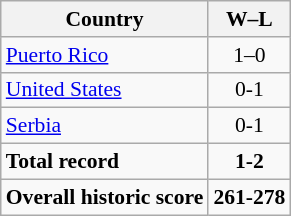<table class="wikitable" style="text-align:center; font-size:90%;">
<tr>
<th>Country</th>
<th>W–L</th>
</tr>
<tr>
<td align=left> <a href='#'>Puerto Rico</a></td>
<td>1–0</td>
</tr>
<tr>
<td align=left> <a href='#'>United States</a></td>
<td>0-1</td>
</tr>
<tr>
<td align=left> <a href='#'>Serbia</a></td>
<td>0-1</td>
</tr>
<tr>
<td align=left><strong>Total record</strong></td>
<td><strong>1-2</strong></td>
</tr>
<tr>
<td align=left><strong>Overall historic score</strong></td>
<td><strong>261-278</strong></td>
</tr>
</table>
